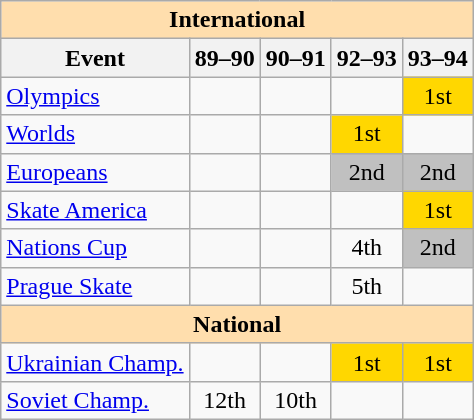<table class="wikitable" style="text-align:center">
<tr>
<th colspan="5" style="background-color: #ffdead; " align="center">International</th>
</tr>
<tr>
<th>Event</th>
<th>89–90</th>
<th>90–91</th>
<th>92–93</th>
<th>93–94</th>
</tr>
<tr>
<td align=left><a href='#'>Olympics</a></td>
<td></td>
<td></td>
<td></td>
<td bgcolor=gold>1st</td>
</tr>
<tr>
<td align=left><a href='#'>Worlds</a></td>
<td></td>
<td></td>
<td bgcolor="gold">1st</td>
<td></td>
</tr>
<tr>
<td align=left><a href='#'>Europeans</a></td>
<td></td>
<td></td>
<td bgcolor="silver">2nd</td>
<td bgcolor=silver>2nd</td>
</tr>
<tr>
<td align=left><a href='#'>Skate America</a></td>
<td></td>
<td></td>
<td></td>
<td bgcolor=gold>1st</td>
</tr>
<tr>
<td align=left><a href='#'>Nations Cup</a></td>
<td></td>
<td></td>
<td>4th</td>
<td bgcolor=silver>2nd</td>
</tr>
<tr>
<td align=left><a href='#'>Prague Skate</a></td>
<td></td>
<td></td>
<td>5th</td>
<td></td>
</tr>
<tr>
<th colspan="5" style="background-color: #ffdead; " align="center">National</th>
</tr>
<tr>
<td align=left><a href='#'>Ukrainian Champ.</a></td>
<td></td>
<td></td>
<td bgcolor="gold">1st</td>
<td bgcolor=gold>1st</td>
</tr>
<tr>
<td align=left><a href='#'>Soviet Champ.</a></td>
<td>12th</td>
<td>10th</td>
<td></td>
<td></td>
</tr>
</table>
